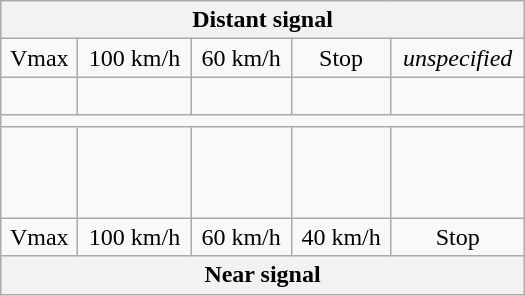<table class="wikitable sortable" border="1" cellspacing="0" cellpadding="5" width="350px" align="center">
<tr>
<th colspan="5" align=center>Distant signal</th>
</tr>
<tr -->
<td align=center valign=center>Vmax</td>
<td align=center valign=center>100 km/h</td>
<td align=center valign=center>60 km/h</td>
<td align=center valign=center>Stop</td>
<td align=center valign=center><em>unspecified</em></td>
</tr>
<tr -->
<td align=center valign=top><br></td>
<td align=center valign=top><br></td>
<td align=center valign=top><br></td>
<td align=center valign=top><br></td>
<td align=center valign=top><br></td>
</tr>
<tr>
<td colspan="5"></td>
</tr>
<tr -->
<td align=center valign=top><br><br><br></td>
<td align=center valign=top><br><br><br></td>
<td align=center valign=top><br><br><br></td>
<td align=center valign=top><br><br><br></td>
<td align=center valign=top><br><br><br></td>
</tr>
<tr -->
<td align=center valign=top>Vmax</td>
<td align=center valign=top>100 km/h</td>
<td align=center valign=top>60 km/h</td>
<td align=center valign=top>40 km/h</td>
<td align=center valign=top>Stop</td>
</tr>
<tr -->
<th colspan="5" align=center>Near signal</th>
</tr>
</table>
